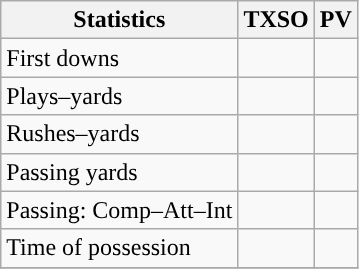<table class="wikitable" style="float: left;">
<tr>
<th>Statistics</th>
<th>TXSO</th>
<th>PV</th>
</tr>
<tr>
<td>First downs</td>
<td></td>
<td></td>
</tr>
<tr>
<td>Plays–yards</td>
<td></td>
<td></td>
</tr>
<tr>
<td>Rushes–yards</td>
<td></td>
<td></td>
</tr>
<tr>
<td>Passing yards</td>
<td></td>
<td></td>
</tr>
<tr>
<td>Passing: Comp–Att–Int</td>
<td></td>
<td></td>
</tr>
<tr>
<td>Time of possession</td>
<td></td>
<td></td>
</tr>
<tr>
</tr>
</table>
